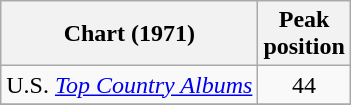<table class="wikitable">
<tr>
<th>Chart (1971)</th>
<th>Peak<br>position<br></th>
</tr>
<tr>
<td>U.S. <em><a href='#'>Top Country Albums</a></em></td>
<td align="center">44</td>
</tr>
<tr>
</tr>
</table>
